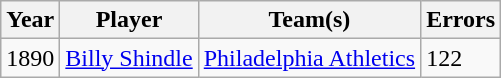<table class="wikitable sortable">
<tr>
<th>Year</th>
<th>Player</th>
<th>Team(s)</th>
<th>Errors</th>
</tr>
<tr>
<td>1890</td>
<td><a href='#'>Billy Shindle</a></td>
<td><a href='#'>Philadelphia Athletics</a></td>
<td>122</td>
</tr>
</table>
